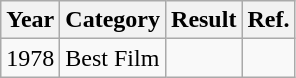<table class = "wikitable sortable">
<tr>
<th>Year</th>
<th>Category</th>
<th>Result</th>
<th>Ref.</th>
</tr>
<tr>
<td>1978</td>
<td>Best Film</td>
<td></td>
<td></td>
</tr>
</table>
